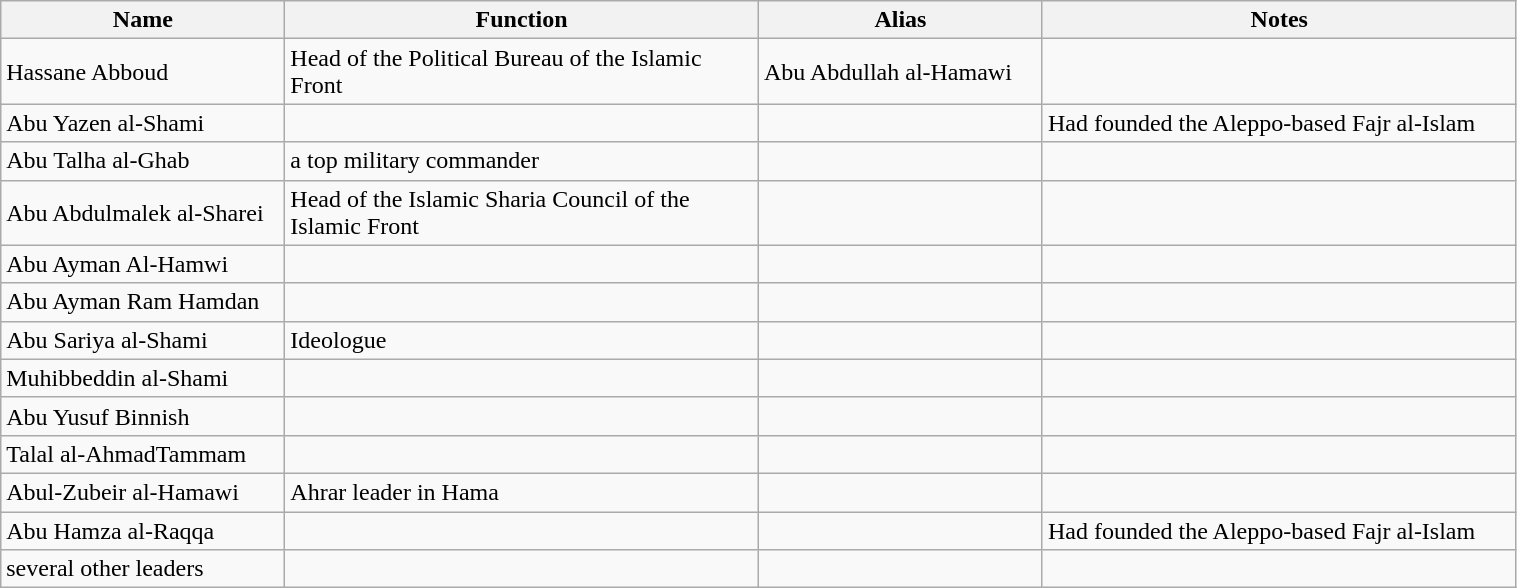<table class="wikitable" style="width:80%;">
<tr>
<th style="width:15%;">Name</th>
<th style="width:25%;">Function</th>
<th style="width:15%;">Alias</th>
<th style="width:25%;">Notes</th>
</tr>
<tr>
<td>Hassane Abboud</td>
<td>Head of the Political Bureau of the Islamic Front</td>
<td>Abu Abdullah al-Hamawi</td>
<td></td>
</tr>
<tr>
<td>Abu Yazen al-Shami</td>
<td></td>
<td></td>
<td>Had founded the Aleppo-based Fajr al-Islam</td>
</tr>
<tr>
<td>Abu Talha al-Ghab</td>
<td>a top military commander</td>
<td></td>
<td></td>
</tr>
<tr>
<td>Abu Abdulmalek al-Sharei</td>
<td>Head of the Islamic Sharia Council of the Islamic Front</td>
<td></td>
<td></td>
</tr>
<tr>
<td>Abu Ayman Al-Hamwi</td>
<td></td>
<td></td>
<td></td>
</tr>
<tr>
<td>Abu Ayman Ram Hamdan</td>
<td></td>
<td></td>
<td></td>
</tr>
<tr>
<td>Abu Sariya al-Shami</td>
<td>Ideologue</td>
<td></td>
<td></td>
</tr>
<tr>
<td>Muhibbeddin al-Shami</td>
<td></td>
<td></td>
<td></td>
</tr>
<tr>
<td>Abu Yusuf Binnish</td>
<td></td>
<td></td>
<td></td>
</tr>
<tr>
<td>Talal al-AhmadTammam</td>
<td></td>
<td></td>
<td></td>
</tr>
<tr>
<td>Abul-Zubeir al-Hamawi</td>
<td>Ahrar leader in Hama</td>
<td></td>
<td></td>
</tr>
<tr>
<td>Abu Hamza al-Raqqa</td>
<td></td>
<td></td>
<td>Had founded the Aleppo-based Fajr al-Islam</td>
</tr>
<tr>
<td>several other leaders</td>
<td></td>
<td></td>
<td></td>
</tr>
</table>
